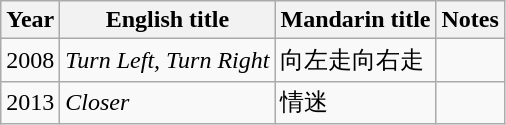<table class="wikitable sortable">
<tr>
<th>Year</th>
<th>English title</th>
<th>Mandarin title</th>
<th>Notes</th>
</tr>
<tr>
<td>2008</td>
<td><em>Turn Left, Turn Right</em></td>
<td>向左走向右走</td>
<td></td>
</tr>
<tr>
<td>2013</td>
<td><em>Closer</em></td>
<td>情迷</td>
<td></td>
</tr>
</table>
